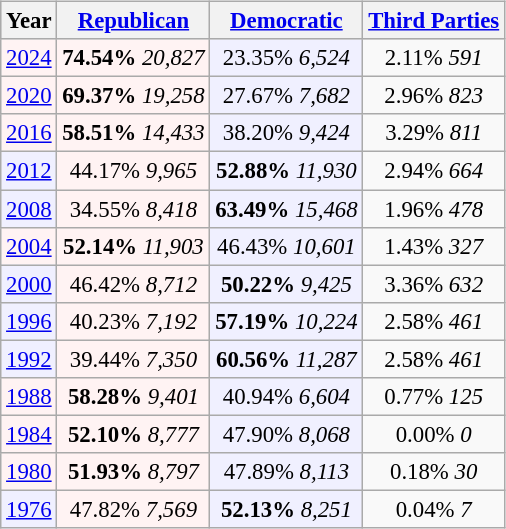<table class="wikitable" style="float:right; font-size:95%;">
<tr bgcolor=lightgrey>
<th>Year</th>
<th><a href='#'>Republican</a></th>
<th><a href='#'>Democratic</a></th>
<th><a href='#'>Third Parties</a></th>
</tr>
<tr>
<td align="center" bgcolor="#fff3f3"><a href='#'>2024</a></td>
<td align="center" bgcolor="#fff3f3"><strong>74.54%</strong> <em>20,827</em></td>
<td align="center" bgcolor="#f0f0ff">23.35% <em>6,524</em></td>
<td align="center">2.11% <em>591</em></td>
</tr>
<tr>
<td align="center" bgcolor="#fff3f3"><a href='#'>2020</a></td>
<td align="center" bgcolor="#fff3f3"><strong>69.37%</strong> <em>19,258</em></td>
<td align="center" bgcolor="#f0f0ff">27.67% <em>7,682</em></td>
<td align="center">2.96% <em>823</em></td>
</tr>
<tr>
<td align="center" bgcolor="#fff3f3"><a href='#'>2016</a></td>
<td align="center" bgcolor="#fff3f3"><strong>58.51%</strong> <em>14,433</em></td>
<td align="center" bgcolor="#f0f0ff">38.20% <em>9,424</em></td>
<td align="center">3.29% <em>811</em></td>
</tr>
<tr>
<td align="center" bgcolor="#f0f0ff"><a href='#'>2012</a></td>
<td align="center" bgcolor="#fff3f3">44.17% <em>9,965</em></td>
<td align="center" bgcolor="#f0f0ff"><strong>52.88%</strong> <em>11,930</em></td>
<td align="center">2.94% <em>664</em></td>
</tr>
<tr>
<td align="center" bgcolor="#f0f0ff"><a href='#'>2008</a></td>
<td align="center" bgcolor="#fff3f3">34.55% <em>8,418</em></td>
<td align="center" bgcolor="#f0f0ff"><strong>63.49%</strong> <em>15,468</em></td>
<td align="center">1.96% <em>478</em></td>
</tr>
<tr>
<td align="center" bgcolor="#fff3f3"><a href='#'>2004</a></td>
<td align="center" bgcolor="#fff3f3"><strong>52.14%</strong> <em>11,903</em></td>
<td align="center" bgcolor="#f0f0ff">46.43% <em>10,601</em></td>
<td align="center">1.43% <em>327</em></td>
</tr>
<tr>
<td align="center" bgcolor="#f0f0ff"><a href='#'>2000</a></td>
<td align="center" bgcolor="#fff3f3">46.42% <em>8,712</em></td>
<td align="center" bgcolor="#f0f0ff"><strong>50.22%</strong> <em>9,425</em></td>
<td align="center">3.36% <em>632</em></td>
</tr>
<tr>
<td align="center" bgcolor="#f0f0ff"><a href='#'>1996</a></td>
<td align="center" bgcolor="#fff3f3">40.23% <em>7,192</em></td>
<td align="center" bgcolor="#f0f0ff"><strong>57.19%</strong> <em>10,224</em></td>
<td align="center">2.58% <em>461</em></td>
</tr>
<tr>
<td align="center" bgcolor="#f0f0ff"><a href='#'>1992</a></td>
<td align="center" bgcolor="#fff3f3">39.44% <em>7,350</em></td>
<td align="center" bgcolor="#f0f0ff"><strong>60.56%</strong> <em>11,287</em></td>
<td align="center">2.58% <em>461</em></td>
</tr>
<tr>
<td align="center" bgcolor="#fff3f3"><a href='#'>1988</a></td>
<td align="center" bgcolor="#fff3f3"><strong>58.28%</strong> <em>9,401</em></td>
<td align="center" bgcolor="#f0f0ff">40.94% <em>6,604</em></td>
<td align="center">0.77% <em>125</em></td>
</tr>
<tr>
<td align="center" bgcolor="#fff3f3"><a href='#'>1984</a></td>
<td align="center" bgcolor="#fff3f3"><strong>52.10%</strong> <em>8,777</em></td>
<td align="center" bgcolor="#f0f0ff">47.90% <em>8,068</em></td>
<td align="center">0.00% <em>0</em></td>
</tr>
<tr>
<td align="center" bgcolor="#fff3f3"><a href='#'>1980</a></td>
<td align="center" bgcolor="#fff3f3"><strong>51.93%</strong> <em>8,797</em></td>
<td align="center" bgcolor="#f0f0ff">47.89% <em>8,113</em></td>
<td align="center">0.18% <em>30</em></td>
</tr>
<tr>
<td align="center" bgcolor="#f0f0ff"><a href='#'>1976</a></td>
<td align="center" bgcolor="#fff3f3">47.82% <em>7,569</em></td>
<td align="center" bgcolor="#f0f0ff"><strong>52.13%</strong> <em>8,251</em></td>
<td align="center">0.04% <em>7</em></td>
</tr>
</table>
